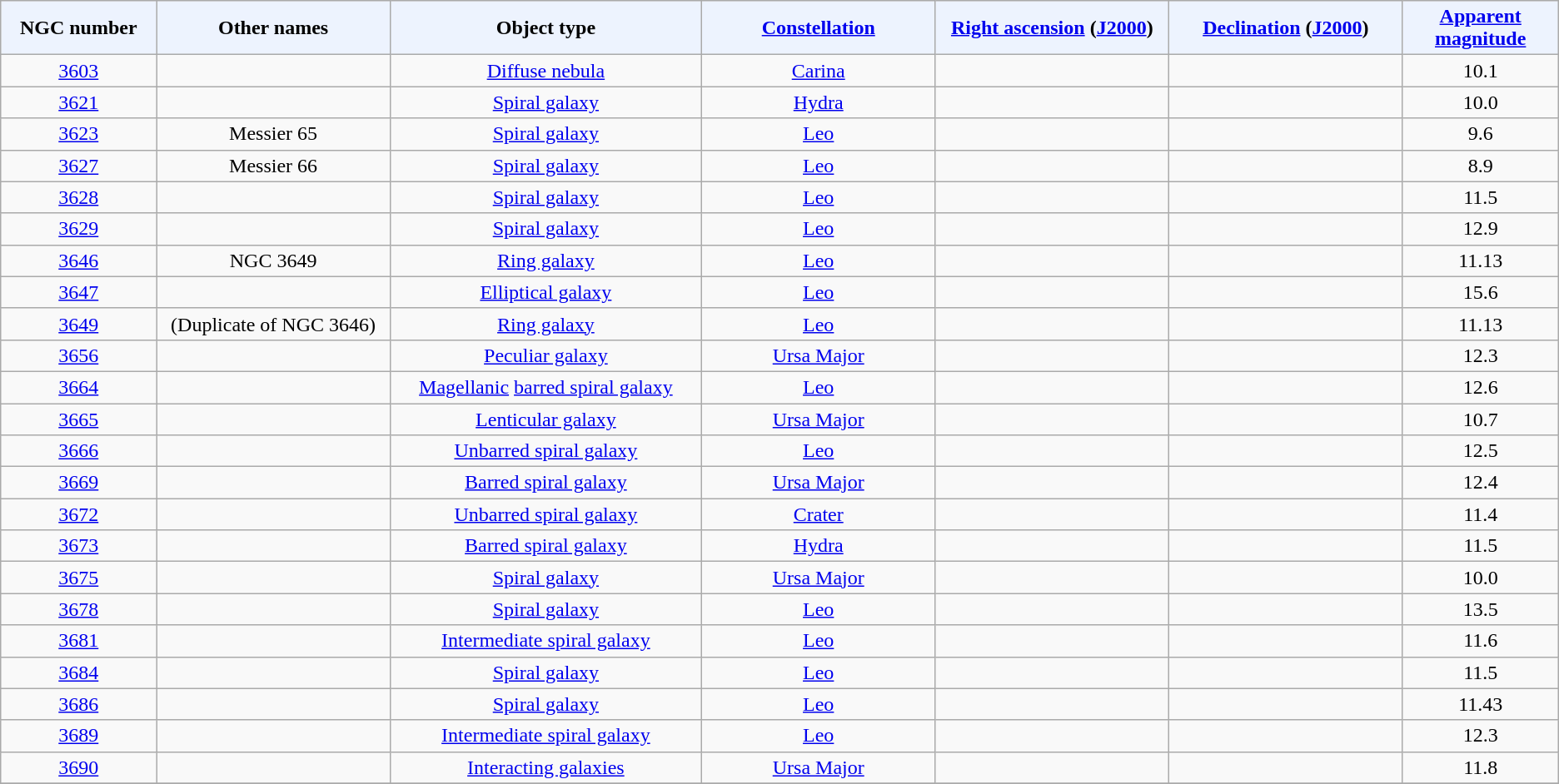<table class="wikitable sortable sticky-header sort-under" style="text-align: center;">
<tr>
<th style="background-color:#edf3fe; width: 10%;">NGC number</th>
<th style="background-color:#edf3fe; width: 15%;">Other names</th>
<th style="background-color:#edf3fe; width: 20%;">Object type</th>
<th style="background-color:#edf3fe; width: 15%;"><a href='#'>Constellation</a></th>
<th style="background-color:#edf3fe; width: 15%;"><a href='#'>Right ascension</a> (<a href='#'>J2000</a>)</th>
<th style="background-color:#edf3fe; width: 15%;"><a href='#'>Declination</a> (<a href='#'>J2000</a>)</th>
<th style="background-color:#edf3fe; width: 10%;"><a href='#'>Apparent magnitude</a></th>
</tr>
<tr>
<td><a href='#'>3603</a></td>
<td></td>
<td><a href='#'>Diffuse nebula</a></td>
<td><a href='#'>Carina</a></td>
<td></td>
<td></td>
<td>10.1</td>
</tr>
<tr>
<td><a href='#'>3621</a></td>
<td></td>
<td><a href='#'>Spiral galaxy</a></td>
<td><a href='#'>Hydra</a></td>
<td></td>
<td></td>
<td>10.0</td>
</tr>
<tr>
<td><a href='#'>3623</a></td>
<td>Messier 65</td>
<td><a href='#'>Spiral galaxy</a></td>
<td><a href='#'>Leo</a></td>
<td></td>
<td></td>
<td>9.6</td>
</tr>
<tr>
<td><a href='#'>3627</a></td>
<td>Messier 66</td>
<td><a href='#'>Spiral galaxy</a></td>
<td><a href='#'>Leo</a></td>
<td></td>
<td></td>
<td>8.9</td>
</tr>
<tr>
<td><a href='#'>3628</a></td>
<td></td>
<td><a href='#'>Spiral galaxy</a></td>
<td><a href='#'>Leo</a></td>
<td></td>
<td></td>
<td>11.5</td>
</tr>
<tr>
<td><a href='#'>3629</a></td>
<td></td>
<td><a href='#'>Spiral galaxy</a></td>
<td><a href='#'>Leo</a></td>
<td></td>
<td></td>
<td>12.9</td>
</tr>
<tr>
<td><a href='#'>3646</a></td>
<td>NGC 3649</td>
<td><a href='#'>Ring galaxy</a></td>
<td><a href='#'>Leo</a></td>
<td></td>
<td></td>
<td>11.13</td>
</tr>
<tr>
<td><a href='#'>3647</a></td>
<td></td>
<td><a href='#'>Elliptical galaxy</a></td>
<td><a href='#'>Leo</a></td>
<td></td>
<td></td>
<td>15.6</td>
</tr>
<tr>
<td><a href='#'>3649</a></td>
<td>(Duplicate of NGC 3646)</td>
<td><a href='#'>Ring galaxy</a></td>
<td><a href='#'>Leo</a></td>
<td></td>
<td></td>
<td>11.13</td>
</tr>
<tr>
<td><a href='#'>3656</a></td>
<td></td>
<td><a href='#'>Peculiar galaxy</a></td>
<td><a href='#'>Ursa Major</a></td>
<td></td>
<td></td>
<td>12.3</td>
</tr>
<tr>
<td><a href='#'>3664</a></td>
<td></td>
<td><a href='#'>Magellanic</a> <a href='#'>barred spiral galaxy</a></td>
<td><a href='#'>Leo</a></td>
<td></td>
<td></td>
<td>12.6</td>
</tr>
<tr>
<td><a href='#'>3665</a></td>
<td></td>
<td><a href='#'>Lenticular galaxy</a></td>
<td><a href='#'>Ursa Major</a></td>
<td></td>
<td></td>
<td>10.7</td>
</tr>
<tr>
<td><a href='#'>3666</a></td>
<td></td>
<td><a href='#'>Unbarred spiral galaxy</a></td>
<td><a href='#'>Leo</a></td>
<td></td>
<td></td>
<td>12.5</td>
</tr>
<tr>
<td><a href='#'>3669</a></td>
<td></td>
<td><a href='#'>Barred spiral galaxy</a></td>
<td><a href='#'>Ursa Major</a></td>
<td></td>
<td></td>
<td>12.4</td>
</tr>
<tr>
<td><a href='#'>3672</a></td>
<td></td>
<td><a href='#'>Unbarred spiral galaxy</a></td>
<td><a href='#'>Crater</a></td>
<td></td>
<td></td>
<td>11.4</td>
</tr>
<tr>
<td><a href='#'>3673</a></td>
<td></td>
<td><a href='#'>Barred spiral galaxy</a></td>
<td><a href='#'>Hydra</a></td>
<td></td>
<td></td>
<td>11.5</td>
</tr>
<tr>
<td><a href='#'>3675</a></td>
<td></td>
<td><a href='#'>Spiral galaxy</a></td>
<td><a href='#'>Ursa Major</a></td>
<td></td>
<td></td>
<td>10.0</td>
</tr>
<tr>
<td><a href='#'>3678</a></td>
<td></td>
<td><a href='#'>Spiral galaxy</a></td>
<td><a href='#'>Leo</a></td>
<td></td>
<td></td>
<td>13.5</td>
</tr>
<tr>
<td><a href='#'>3681</a></td>
<td></td>
<td><a href='#'>Intermediate spiral galaxy</a></td>
<td><a href='#'>Leo</a></td>
<td></td>
<td></td>
<td>11.6</td>
</tr>
<tr>
<td><a href='#'>3684</a></td>
<td></td>
<td><a href='#'>Spiral galaxy</a></td>
<td><a href='#'>Leo</a></td>
<td></td>
<td></td>
<td>11.5</td>
</tr>
<tr>
<td><a href='#'>3686</a></td>
<td></td>
<td><a href='#'>Spiral galaxy</a></td>
<td><a href='#'>Leo</a></td>
<td></td>
<td></td>
<td>11.43</td>
</tr>
<tr>
<td><a href='#'>3689</a></td>
<td></td>
<td><a href='#'>Intermediate spiral galaxy</a></td>
<td><a href='#'>Leo</a></td>
<td></td>
<td></td>
<td>12.3</td>
</tr>
<tr>
<td><a href='#'>3690</a></td>
<td></td>
<td><a href='#'>Interacting galaxies</a></td>
<td><a href='#'>Ursa Major</a></td>
<td></td>
<td></td>
<td>11.8</td>
</tr>
<tr>
</tr>
</table>
